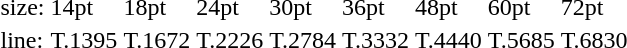<table style="margin-left:40px;">
<tr>
<td>size:</td>
<td>14pt</td>
<td>18pt</td>
<td>24pt</td>
<td>30pt</td>
<td>36pt</td>
<td>48pt</td>
<td>60pt</td>
<td>72pt</td>
</tr>
<tr>
<td>line:</td>
<td>T.1395</td>
<td>T.1672</td>
<td>T.2226</td>
<td>T.2784</td>
<td>T.3332</td>
<td>T.4440</td>
<td>T.5685</td>
<td>T.6830</td>
</tr>
</table>
